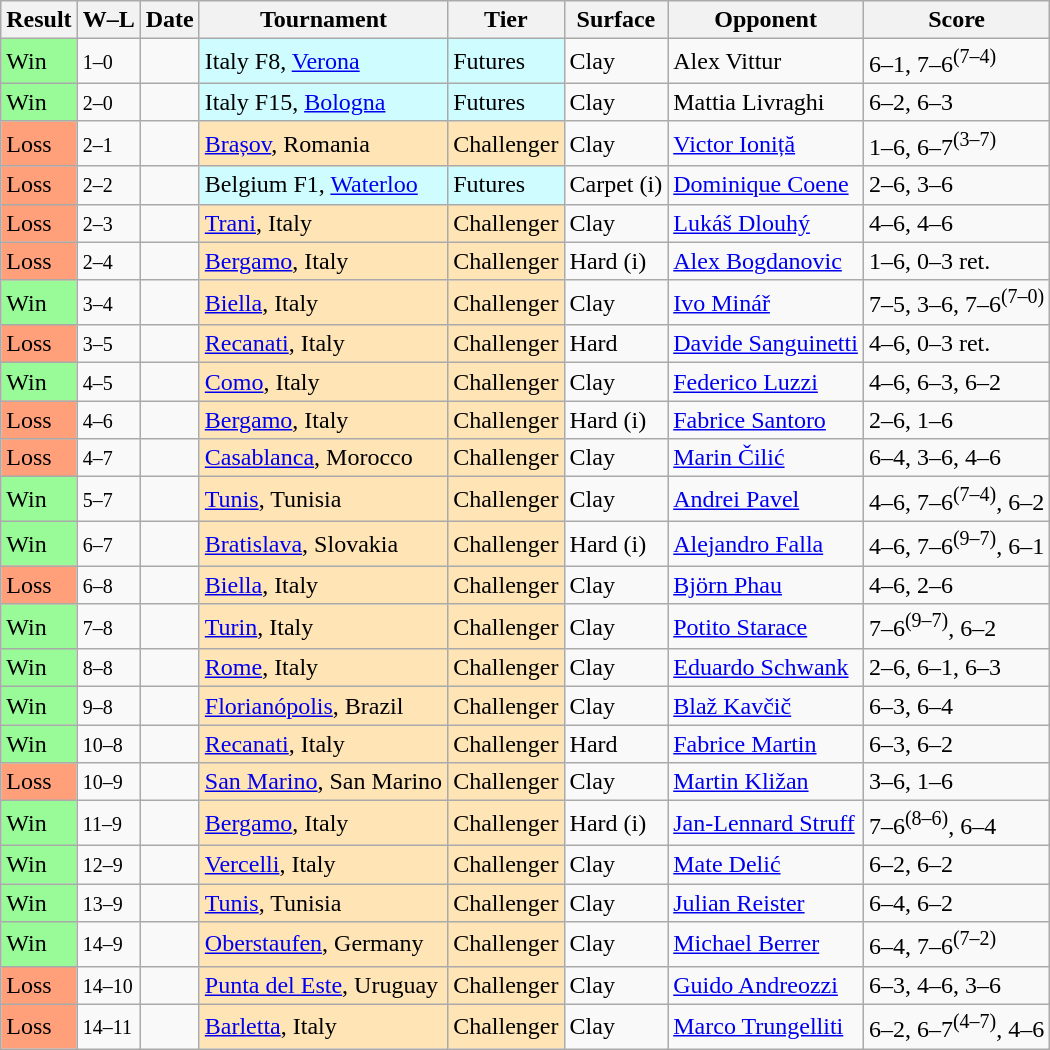<table class="sortable wikitable">
<tr>
<th>Result</th>
<th class="unsortable">W–L</th>
<th>Date</th>
<th>Tournament</th>
<th>Tier</th>
<th>Surface</th>
<th>Opponent</th>
<th class="unsortable">Score</th>
</tr>
<tr>
<td style="background:#98fb98;">Win</td>
<td><small>1–0</small></td>
<td></td>
<td style="background:#cffcff;">Italy F8, <a href='#'>Verona</a></td>
<td style="background:#cffcff;">Futures</td>
<td>Clay</td>
<td> Alex Vittur</td>
<td>6–1, 7–6<sup>(7–4)</sup></td>
</tr>
<tr>
<td style="background:#98fb98;">Win</td>
<td><small>2–0</small></td>
<td></td>
<td style="background:#cffcff;">Italy F15, <a href='#'>Bologna</a></td>
<td style="background:#cffcff;">Futures</td>
<td>Clay</td>
<td> Mattia Livraghi</td>
<td>6–2, 6–3</td>
</tr>
<tr>
<td style="background:#ffa07a;">Loss</td>
<td><small>2–1</small></td>
<td></td>
<td style="background:moccasin;"><a href='#'>Brașov</a>, Romania</td>
<td style="background:moccasin;">Challenger</td>
<td>Clay</td>
<td> <a href='#'>Victor Ioniță</a></td>
<td>1–6, 6–7<sup>(3–7)</sup></td>
</tr>
<tr>
<td style="background:#ffa07a;">Loss</td>
<td><small>2–2</small></td>
<td></td>
<td style="background:#cffcff;">Belgium F1, <a href='#'>Waterloo</a></td>
<td style="background:#cffcff;">Futures</td>
<td>Carpet (i)</td>
<td> <a href='#'>Dominique Coene</a></td>
<td>2–6, 3–6</td>
</tr>
<tr>
<td style="background:#ffa07a;">Loss</td>
<td><small>2–3</small></td>
<td></td>
<td style="background:moccasin;"><a href='#'>Trani</a>, Italy</td>
<td style="background:moccasin;">Challenger</td>
<td>Clay</td>
<td> <a href='#'>Lukáš Dlouhý</a></td>
<td>4–6, 4–6</td>
</tr>
<tr>
<td style="background:#ffa07a;">Loss</td>
<td><small>2–4</small></td>
<td></td>
<td style="background:moccasin;"><a href='#'>Bergamo</a>, Italy</td>
<td style="background:moccasin;">Challenger</td>
<td>Hard (i)</td>
<td> <a href='#'>Alex Bogdanovic</a></td>
<td>1–6, 0–3 ret.</td>
</tr>
<tr>
<td style="background:#98fb98;">Win</td>
<td><small>3–4</small></td>
<td></td>
<td style="background:moccasin;"><a href='#'>Biella</a>, Italy</td>
<td style="background:moccasin;">Challenger</td>
<td>Clay</td>
<td> <a href='#'>Ivo Minář</a></td>
<td>7–5, 3–6, 7–6<sup>(7–0)</sup></td>
</tr>
<tr>
<td style="background:#ffa07a;">Loss</td>
<td><small>3–5</small></td>
<td></td>
<td style="background:moccasin;"><a href='#'>Recanati</a>, Italy</td>
<td style="background:moccasin;">Challenger</td>
<td>Hard</td>
<td> <a href='#'>Davide Sanguinetti</a></td>
<td>4–6, 0–3 ret.</td>
</tr>
<tr>
<td style="background:#98fb98;">Win</td>
<td><small>4–5</small></td>
<td></td>
<td style="background:moccasin;"><a href='#'>Como</a>, Italy</td>
<td style="background:moccasin;">Challenger</td>
<td>Clay</td>
<td> <a href='#'>Federico Luzzi</a></td>
<td>4–6, 6–3, 6–2</td>
</tr>
<tr>
<td style="background:#ffa07a;">Loss</td>
<td><small>4–6</small></td>
<td></td>
<td style="background:moccasin;"><a href='#'>Bergamo</a>, Italy</td>
<td style="background:moccasin;">Challenger</td>
<td>Hard (i)</td>
<td> <a href='#'>Fabrice Santoro</a></td>
<td>2–6, 1–6</td>
</tr>
<tr>
<td style="background:#ffa07a;">Loss</td>
<td><small>4–7</small></td>
<td></td>
<td style="background:moccasin;"><a href='#'>Casablanca</a>, Morocco</td>
<td style="background:moccasin;">Challenger</td>
<td>Clay</td>
<td> <a href='#'>Marin Čilić</a></td>
<td>6–4, 3–6, 4–6</td>
</tr>
<tr>
<td style="background:#98fb98;">Win</td>
<td><small>5–7</small></td>
<td></td>
<td style="background:moccasin;"><a href='#'>Tunis</a>, Tunisia</td>
<td style="background:moccasin;">Challenger</td>
<td>Clay</td>
<td> <a href='#'>Andrei Pavel</a></td>
<td>4–6, 7–6<sup>(7–4)</sup>, 6–2</td>
</tr>
<tr>
<td style="background:#98fb98;">Win</td>
<td><small>6–7</small></td>
<td></td>
<td style="background:moccasin;"><a href='#'>Bratislava</a>, Slovakia</td>
<td style="background:moccasin;">Challenger</td>
<td>Hard (i)</td>
<td> <a href='#'>Alejandro Falla</a></td>
<td>4–6, 7–6<sup>(9–7)</sup>, 6–1</td>
</tr>
<tr>
<td style="background:#ffa07a;">Loss</td>
<td><small>6–8</small></td>
<td><a href='#'></a></td>
<td style="background:moccasin;"><a href='#'>Biella</a>, Italy</td>
<td style="background:moccasin;">Challenger</td>
<td>Clay</td>
<td> <a href='#'>Björn Phau</a></td>
<td>4–6, 2–6</td>
</tr>
<tr>
<td style="background:#98fb98;">Win</td>
<td><small>7–8</small></td>
<td><a href='#'></a></td>
<td style="background:moccasin;"><a href='#'>Turin</a>, Italy</td>
<td style="background:moccasin;">Challenger</td>
<td>Clay</td>
<td> <a href='#'>Potito Starace</a></td>
<td>7–6<sup>(9–7)</sup>, 6–2</td>
</tr>
<tr>
<td style="background:#98fb98;">Win</td>
<td><small>8–8</small></td>
<td><a href='#'></a></td>
<td style="background:moccasin;"><a href='#'>Rome</a>, Italy</td>
<td style="background:moccasin;">Challenger</td>
<td>Clay</td>
<td> <a href='#'>Eduardo Schwank</a></td>
<td>2–6, 6–1, 6–3</td>
</tr>
<tr>
<td style="background:#98fb98;">Win</td>
<td><small>9–8</small></td>
<td><a href='#'></a></td>
<td style="background:moccasin;"><a href='#'>Florianópolis</a>, Brazil</td>
<td style="background:moccasin;">Challenger</td>
<td>Clay</td>
<td> <a href='#'>Blaž Kavčič</a></td>
<td>6–3, 6–4</td>
</tr>
<tr>
<td style="background:#98fb98;">Win</td>
<td><small>10–8</small></td>
<td><a href='#'></a></td>
<td style="background:moccasin;"><a href='#'>Recanati</a>, Italy</td>
<td style="background:moccasin;">Challenger</td>
<td>Hard</td>
<td> <a href='#'>Fabrice Martin</a></td>
<td>6–3, 6–2</td>
</tr>
<tr>
<td style="background:#ffa07a;">Loss</td>
<td><small>10–9</small></td>
<td><a href='#'></a></td>
<td style="background:moccasin;"><a href='#'>San Marino</a>, San Marino</td>
<td style="background:moccasin;">Challenger</td>
<td>Clay</td>
<td> <a href='#'>Martin Kližan</a></td>
<td>3–6, 1–6</td>
</tr>
<tr>
<td style="background:#98fb98;">Win</td>
<td><small>11–9</small></td>
<td><a href='#'></a></td>
<td style="background:moccasin;"><a href='#'>Bergamo</a>, Italy</td>
<td style="background:moccasin;">Challenger</td>
<td>Hard (i)</td>
<td> <a href='#'>Jan-Lennard Struff</a></td>
<td>7–6<sup>(8–6)</sup>, 6–4</td>
</tr>
<tr>
<td style="background:#98fb98;">Win</td>
<td><small>12–9</small></td>
<td><a href='#'></a></td>
<td style="background:moccasin;"><a href='#'>Vercelli</a>, Italy</td>
<td style="background:moccasin;">Challenger</td>
<td>Clay</td>
<td> <a href='#'>Mate Delić</a></td>
<td>6–2, 6–2</td>
</tr>
<tr>
<td style="background:#98fb98;">Win</td>
<td><small>13–9</small></td>
<td><a href='#'></a></td>
<td style="background:moccasin;"><a href='#'>Tunis</a>, Tunisia</td>
<td style="background:moccasin;">Challenger</td>
<td>Clay</td>
<td> <a href='#'>Julian Reister</a></td>
<td>6–4, 6–2</td>
</tr>
<tr>
<td style="background:#98fb98;">Win</td>
<td><small>14–9</small></td>
<td><a href='#'></a></td>
<td style="background:moccasin;"><a href='#'>Oberstaufen</a>, Germany</td>
<td style="background:moccasin;">Challenger</td>
<td>Clay</td>
<td> <a href='#'>Michael Berrer</a></td>
<td>6–4, 7–6<sup>(7–2)</sup></td>
</tr>
<tr>
<td style="background:#ffa07a;">Loss</td>
<td><small>14–10</small></td>
<td><a href='#'></a></td>
<td style="background:moccasin;"><a href='#'>Punta del Este</a>, Uruguay</td>
<td style="background:moccasin;">Challenger</td>
<td>Clay</td>
<td> <a href='#'>Guido Andreozzi</a></td>
<td>6–3, 4–6, 3–6</td>
</tr>
<tr>
<td style="background:#ffa07a;">Loss</td>
<td><small>14–11</small></td>
<td><a href='#'></a></td>
<td style="background:moccasin;"><a href='#'>Barletta</a>, Italy</td>
<td style="background:moccasin;">Challenger</td>
<td>Clay</td>
<td> <a href='#'>Marco Trungelliti</a></td>
<td>6–2, 6–7<sup>(4–7)</sup>, 4–6</td>
</tr>
</table>
